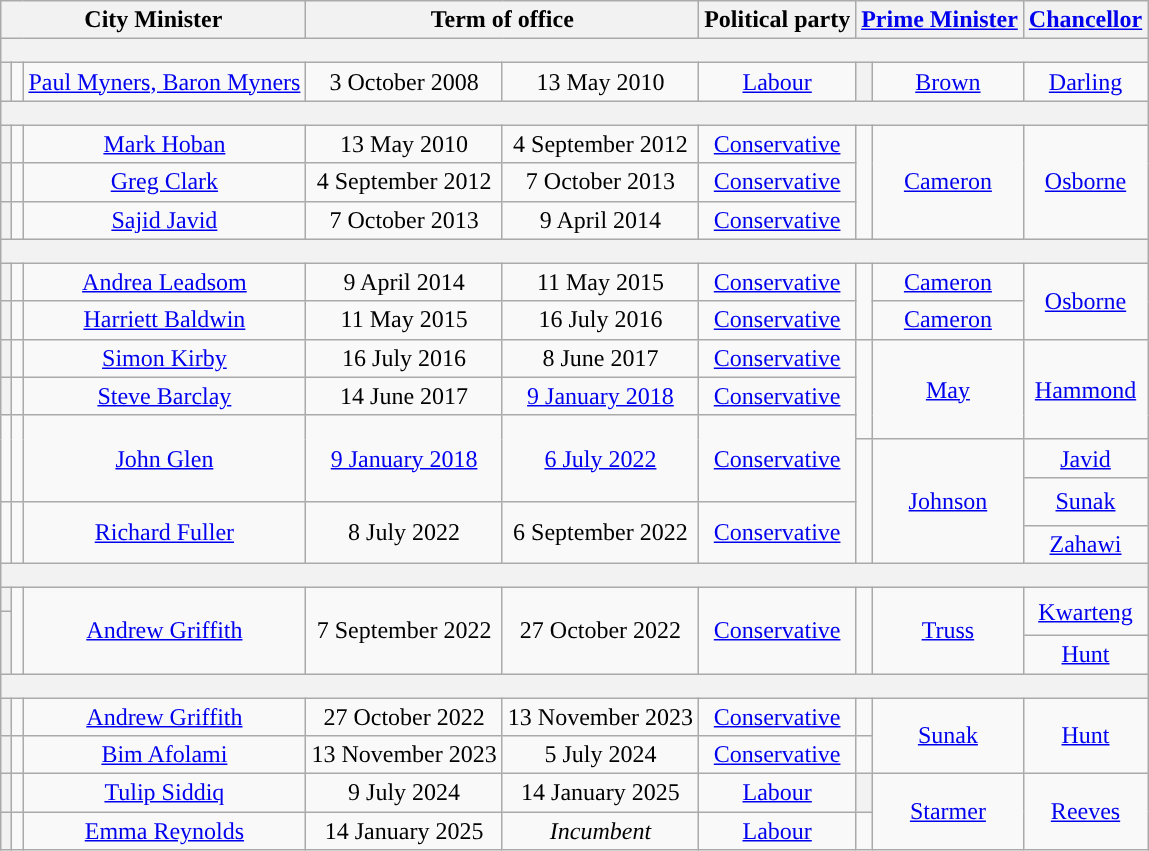<table class="wikitable" style="text-align:center">
<tr>
<th colspan=3>City Minister</th>
<th colspan=2>Term of office</th>
<th>Political party</th>
<th colspan=2><a href='#'>Prime Minister</a></th>
<th><a href='#'>Chancellor</a></th>
</tr>
<tr style="height:1em">
<th colspan=9></th>
</tr>
<tr style="height:1em">
<th style="background-color:"></th>
<td></td>
<td><a href='#'>Paul Myners, Baron Myners</a></td>
<td>3 October 2008</td>
<td>13 May 2010</td>
<td><a href='#'>Labour</a></td>
<th style="background-color:"></th>
<td><a href='#'>Brown</a></td>
<td><a href='#'>Darling</a></td>
</tr>
<tr style="height:1em">
<th colspan=9></th>
</tr>
<tr style="height:1em">
<th style="background-color:"></th>
<td></td>
<td><a href='#'>Mark Hoban</a></td>
<td>13 May 2010</td>
<td>4 September 2012</td>
<td><a href='#'>Conservative</a></td>
<td rowspan=3 style="background-color:"></td>
<td rowspan=3><a href='#'>Cameron</a><br></td>
<td rowspan=3><a href='#'>Osborne</a></td>
</tr>
<tr style="height:1em">
<th style="background-color:"></th>
<td></td>
<td><a href='#'>Greg Clark</a></td>
<td>4 September 2012</td>
<td>7 October 2013</td>
<td><a href='#'>Conservative</a></td>
</tr>
<tr style="height:1em">
<th style="background-color:"></th>
<td></td>
<td><a href='#'>Sajid Javid</a></td>
<td>7 October 2013</td>
<td>9 April 2014</td>
<td><a href='#'>Conservative</a></td>
</tr>
<tr style="height:1em">
<th colspan=9></th>
</tr>
<tr style="height:1em">
<th style="background-color:"></th>
<td></td>
<td><a href='#'>Andrea Leadsom</a></td>
<td>9 April 2014</td>
<td>11 May 2015</td>
<td><a href='#'>Conservative</a></td>
<td rowspan=2 style="background-color:"></td>
<td><a href='#'>Cameron</a><br></td>
<td rowspan=2><a href='#'>Osborne</a></td>
</tr>
<tr style="height:1em">
<th style="background-color:"></th>
<td></td>
<td><a href='#'>Harriett Baldwin</a></td>
<td>11 May 2015</td>
<td>16 July 2016</td>
<td><a href='#'>Conservative</a></td>
<td><a href='#'>Cameron</a><br></td>
</tr>
<tr style="height:1em">
<th style="background-color:"></th>
<td></td>
<td><a href='#'>Simon Kirby</a></td>
<td>16 July 2016</td>
<td>8 June 2017</td>
<td><a href='#'>Conservative</a></td>
<td rowspan=3 style="background-color:"></td>
<td rowspan=3><a href='#'>May</a></td>
<td rowspan=3><a href='#'>Hammond</a></td>
</tr>
<tr style="height:1em">
<th style="background-color:"></th>
<td></td>
<td><a href='#'>Steve Barclay</a></td>
<td>14 June 2017</td>
<td><a href='#'>9 January 2018</a></td>
<td><a href='#'>Conservative</a></td>
</tr>
<tr style="height:1em">
<td rowspan=3 style="background-color:"></td>
<td rowspan=3></td>
<td rowspan=3><a href='#'>John Glen</a></td>
<td rowspan=3><a href='#'>9 January 2018</a></td>
<td rowspan=3><a href='#'>6 July 2022</a></td>
<td rowspan=3><a href='#'>Conservative</a></td>
</tr>
<tr style="height:1em">
<td rowspan=4 style="background-color:"></td>
<td rowspan=4><a href='#'>Johnson</a></td>
<td><a href='#'>Javid</a></td>
</tr>
<tr style="height:1em">
<td rowspan=2><a href='#'>Sunak</a></td>
</tr>
<tr style="height:1em">
<td rowspan=2 style="background-color:"></td>
<td rowspan=2></td>
<td rowspan=2><a href='#'>Richard Fuller</a></td>
<td rowspan=2>8 July 2022</td>
<td rowspan=2>6 September 2022</td>
<td rowspan=2><a href='#'>Conservative</a></td>
</tr>
<tr style="height:1em">
<td><a href='#'>Zahawi</a></td>
</tr>
<tr style="height:1em">
<th colspan=9></th>
</tr>
<tr style="height:1em">
<th style="background-color:"></th>
<td rowspan=3></td>
<td rowspan=3><a href='#'>Andrew Griffith</a></td>
<td rowspan=3>7 September 2022</td>
<td rowspan=3>27 October 2022</td>
<td rowspan=3><a href='#'>Conservative</a></td>
<td rowspan=3 style="background-color:"></td>
<td rowspan=3><a href='#'>Truss</a></td>
<td rowspan=2><a href='#'>Kwarteng</a></td>
</tr>
<tr style="height:1em">
<th rowspan=2 style="background-color:"></th>
</tr>
<tr style="height:1em">
<td><a href='#'>Hunt</a></td>
</tr>
<tr style="height:1em">
<th colspan=9></th>
</tr>
<tr style="height:1em">
<th style="background-color:"></th>
<td></td>
<td><a href='#'>Andrew Griffith</a></td>
<td>27 October 2022</td>
<td>13 November 2023</td>
<td><a href='#'>Conservative</a></td>
<td style="background-color:"></td>
<td rowspan=2><a href='#'>Sunak</a></td>
<td rowspan=2><a href='#'>Hunt</a></td>
</tr>
<tr style="height:1em">
<th style="background-color:"></th>
<td></td>
<td><a href='#'>Bim Afolami</a></td>
<td>13 November 2023</td>
<td>5 July 2024</td>
<td><a href='#'>Conservative</a></td>
</tr>
<tr style="height:1em">
<th style="background-color:"></th>
<td></td>
<td><a href='#'>Tulip Siddiq</a></td>
<td>9 July 2024</td>
<td>14 January 2025</td>
<td><a href='#'>Labour</a></td>
<th style="background-color:"></th>
<td rowspan=2><a href='#'>Starmer</a></td>
<td rowspan=2><a href='#'>Reeves</a></td>
</tr>
<tr style="height:1em">
<th style="background-color:"></th>
<td></td>
<td><a href='#'>Emma Reynolds</a></td>
<td>14 January 2025</td>
<td><em>Incumbent</em></td>
<td><a href='#'>Labour</a></td>
</tr>
</table>
